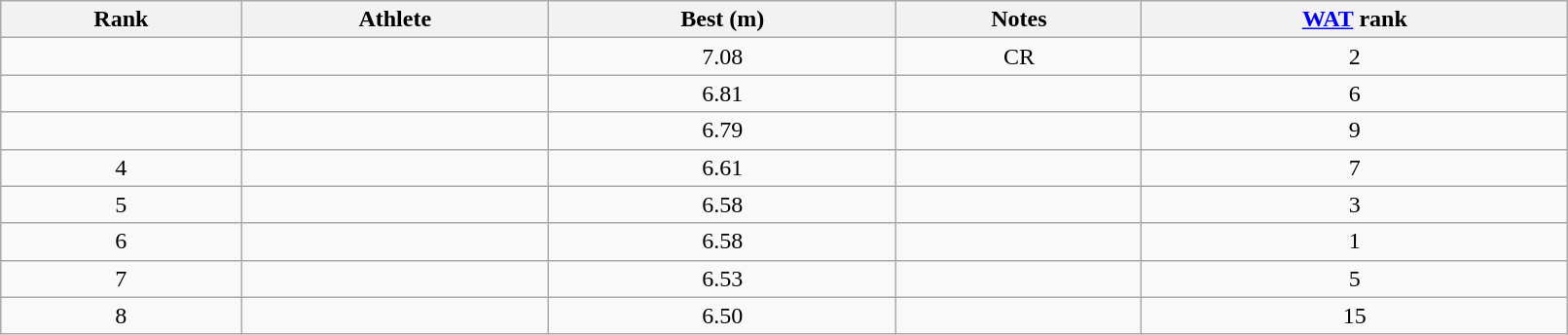<table class="wikitable"  width=85%>
<tr>
<th>Rank</th>
<th>Athlete</th>
<th>Best (m)</th>
<th>Notes</th>
<th><a href='#'>WAT</a> rank</th>
</tr>
<tr align="center">
<td></td>
<td align="left"></td>
<td>7.08</td>
<td>CR</td>
<td>2</td>
</tr>
<tr align="center">
<td></td>
<td align="left"></td>
<td>6.81</td>
<td></td>
<td>6</td>
</tr>
<tr align="center">
<td></td>
<td align="left"></td>
<td>6.79</td>
<td></td>
<td>9</td>
</tr>
<tr align="center">
<td>4</td>
<td align="left"></td>
<td>6.61</td>
<td></td>
<td>7</td>
</tr>
<tr align="center">
<td>5</td>
<td align="left"></td>
<td>6.58</td>
<td></td>
<td>3</td>
</tr>
<tr align="center">
<td>6</td>
<td align="left"></td>
<td>6.58</td>
<td></td>
<td>1</td>
</tr>
<tr align="center">
<td>7</td>
<td align="left"></td>
<td>6.53</td>
<td></td>
<td>5</td>
</tr>
<tr align="center">
<td>8</td>
<td align="left"></td>
<td>6.50</td>
<td></td>
<td>15</td>
</tr>
</table>
